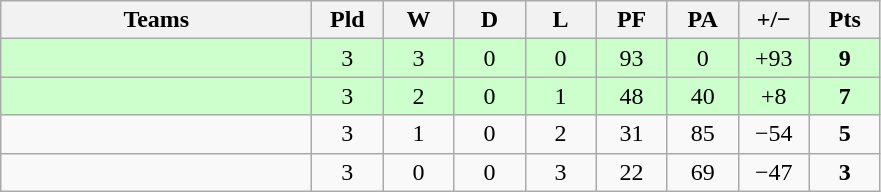<table class="wikitable" style="text-align: center;">
<tr>
<th width="200">Teams</th>
<th width="40">Pld</th>
<th width="40">W</th>
<th width="40">D</th>
<th width="40">L</th>
<th width="40">PF</th>
<th width="40">PA</th>
<th width="40">+/−</th>
<th width="40">Pts</th>
</tr>
<tr bgcolor=ccffcc>
<td align=left></td>
<td>3</td>
<td>3</td>
<td>0</td>
<td>0</td>
<td>93</td>
<td>0</td>
<td>+93</td>
<td><strong>9</strong></td>
</tr>
<tr bgcolor=ccffcc>
<td align=left></td>
<td>3</td>
<td>2</td>
<td>0</td>
<td>1</td>
<td>48</td>
<td>40</td>
<td>+8</td>
<td><strong>7</strong></td>
</tr>
<tr>
<td align=left></td>
<td>3</td>
<td>1</td>
<td>0</td>
<td>2</td>
<td>31</td>
<td>85</td>
<td>−54</td>
<td><strong>5</strong></td>
</tr>
<tr>
<td align=left></td>
<td>3</td>
<td>0</td>
<td>0</td>
<td>3</td>
<td>22</td>
<td>69</td>
<td>−47</td>
<td><strong>3</strong></td>
</tr>
</table>
